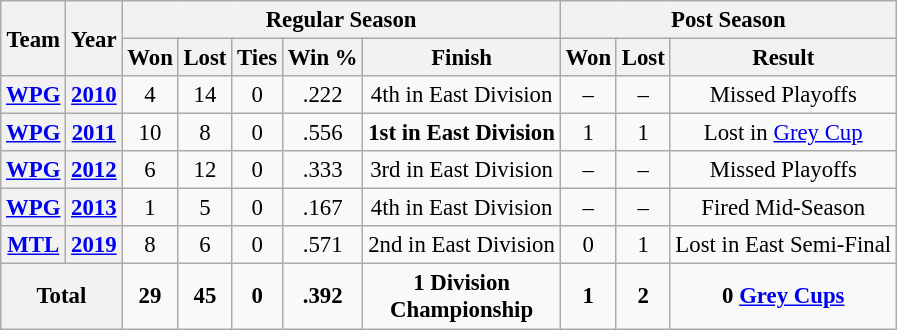<table class="wikitable" style="font-size: 95%; text-align:center;">
<tr>
<th rowspan="2">Team</th>
<th rowspan="2">Year</th>
<th colspan="5">Regular Season</th>
<th colspan="4">Post Season</th>
</tr>
<tr>
<th>Won</th>
<th>Lost</th>
<th>Ties</th>
<th>Win %</th>
<th>Finish</th>
<th>Won</th>
<th>Lost</th>
<th>Result</th>
</tr>
<tr>
<th><a href='#'>WPG</a></th>
<th><a href='#'>2010</a></th>
<td>4</td>
<td>14</td>
<td>0</td>
<td>.222</td>
<td>4th in East Division</td>
<td>–</td>
<td>–</td>
<td>Missed Playoffs</td>
</tr>
<tr>
<th><a href='#'>WPG</a></th>
<th><a href='#'>2011</a></th>
<td>10</td>
<td>8</td>
<td>0</td>
<td>.556</td>
<td><strong>1st in East Division</strong></td>
<td>1</td>
<td>1</td>
<td>Lost in <a href='#'>Grey Cup</a></td>
</tr>
<tr>
<th><a href='#'>WPG</a></th>
<th><a href='#'>2012</a></th>
<td>6</td>
<td>12</td>
<td>0</td>
<td>.333</td>
<td>3rd in East Division</td>
<td>–</td>
<td>–</td>
<td>Missed Playoffs</td>
</tr>
<tr>
<th><a href='#'>WPG</a></th>
<th><a href='#'>2013</a></th>
<td>1</td>
<td>5</td>
<td>0</td>
<td>.167</td>
<td>4th in East Division</td>
<td>–</td>
<td>–</td>
<td>Fired Mid-Season</td>
</tr>
<tr>
<th><a href='#'>MTL</a></th>
<th><a href='#'>2019</a></th>
<td>8</td>
<td>6</td>
<td>0</td>
<td>.571</td>
<td>2nd in East Division</td>
<td>0</td>
<td>1</td>
<td>Lost in East Semi-Final</td>
</tr>
<tr>
<th colspan="2"><strong>Total</strong></th>
<td><strong>29</strong></td>
<td><strong>45</strong></td>
<td><strong>0</strong></td>
<td><strong>.392</strong></td>
<td><strong>1 Division<br>Championship</strong></td>
<td><strong>1</strong></td>
<td><strong>2</strong></td>
<td><strong>0 <a href='#'>Grey Cups</a></strong></td>
</tr>
</table>
